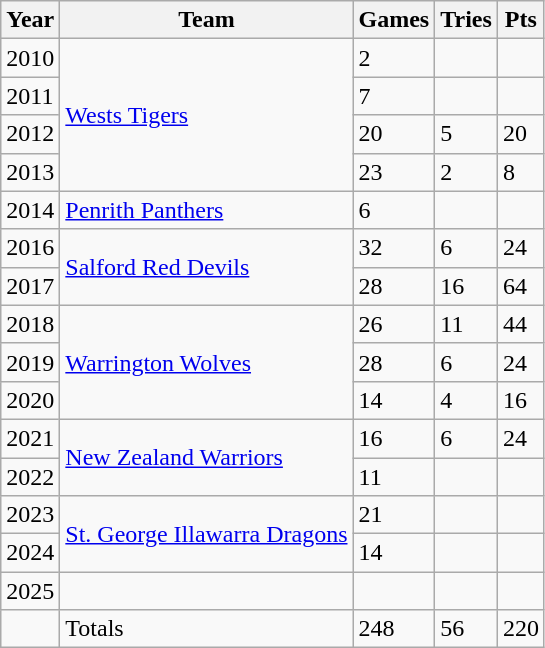<table class="wikitable">
<tr>
<th>Year</th>
<th>Team</th>
<th>Games</th>
<th>Tries</th>
<th>Pts</th>
</tr>
<tr>
<td>2010</td>
<td rowspan="4"> <a href='#'>Wests Tigers</a></td>
<td>2</td>
<td></td>
<td></td>
</tr>
<tr>
<td>2011</td>
<td>7</td>
<td></td>
<td></td>
</tr>
<tr>
<td>2012</td>
<td>20</td>
<td>5</td>
<td>20</td>
</tr>
<tr>
<td>2013</td>
<td>23</td>
<td>2</td>
<td>8</td>
</tr>
<tr>
<td>2014</td>
<td> <a href='#'>Penrith Panthers</a></td>
<td>6</td>
<td></td>
<td></td>
</tr>
<tr>
<td>2016</td>
<td rowspan="2"> <a href='#'>Salford Red Devils</a></td>
<td>32</td>
<td>6</td>
<td>24</td>
</tr>
<tr>
<td>2017</td>
<td>28</td>
<td>16</td>
<td>64</td>
</tr>
<tr>
<td>2018</td>
<td rowspan="3"> <a href='#'>Warrington Wolves</a></td>
<td>26</td>
<td>11</td>
<td>44</td>
</tr>
<tr>
<td>2019</td>
<td>28</td>
<td>6</td>
<td>24</td>
</tr>
<tr>
<td>2020</td>
<td>14</td>
<td>4</td>
<td>16</td>
</tr>
<tr>
<td>2021</td>
<td rowspan="2"> <a href='#'>New Zealand Warriors</a></td>
<td>16</td>
<td>6</td>
<td>24</td>
</tr>
<tr>
<td>2022</td>
<td>11</td>
<td></td>
<td></td>
</tr>
<tr>
<td>2023</td>
<td rowspan="2"> <a href='#'>St. George Illawarra Dragons</a></td>
<td>21</td>
<td></td>
<td></td>
</tr>
<tr>
<td>2024</td>
<td>14</td>
<td></td>
<td></td>
</tr>
<tr>
<td>2025</td>
<td></td>
<td></td>
<td></td>
<td></td>
</tr>
<tr>
<td></td>
<td>Totals</td>
<td>248</td>
<td>56</td>
<td>220</td>
</tr>
</table>
